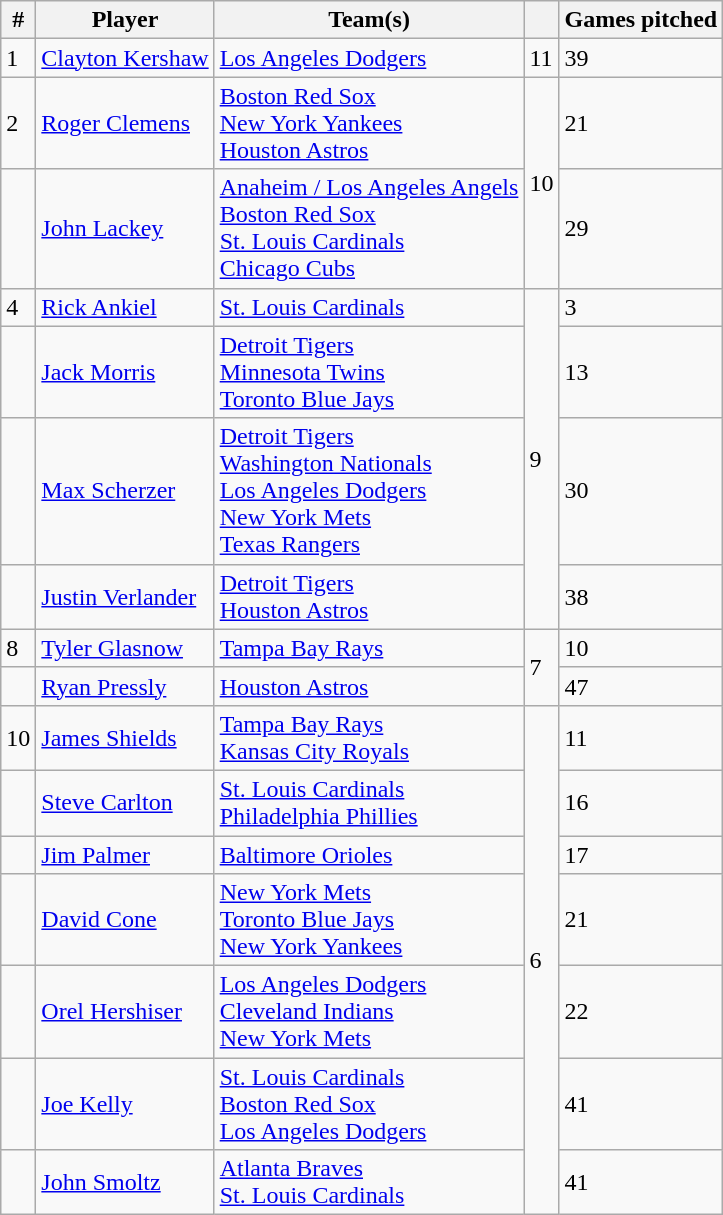<table class="wikitable" style="float:left;">
<tr>
<th>#</th>
<th>Player</th>
<th>Team(s)</th>
<th></th>
<th>Games pitched</th>
</tr>
<tr>
<td>1</td>
<td><a href='#'>Clayton Kershaw</a></td>
<td><a href='#'>Los Angeles Dodgers</a></td>
<td>11</td>
<td>39</td>
</tr>
<tr>
<td>2</td>
<td><a href='#'>Roger Clemens</a></td>
<td><a href='#'>Boston Red Sox</a><br><a href='#'>New York Yankees</a><br><a href='#'>Houston Astros</a></td>
<td rowspan=2>10</td>
<td>21</td>
</tr>
<tr>
<td></td>
<td><a href='#'>John Lackey</a></td>
<td><a href='#'>Anaheim / Los Angeles Angels</a><br><a href='#'>Boston Red Sox</a><br><a href='#'>St. Louis Cardinals</a><br><a href='#'>Chicago Cubs</a></td>
<td>29</td>
</tr>
<tr>
<td>4</td>
<td><a href='#'>Rick Ankiel</a></td>
<td><a href='#'>St. Louis Cardinals</a></td>
<td rowspan=4>9</td>
<td>3</td>
</tr>
<tr>
<td></td>
<td><a href='#'>Jack Morris</a></td>
<td><a href='#'>Detroit Tigers</a><br><a href='#'>Minnesota Twins</a><br><a href='#'>Toronto Blue Jays</a></td>
<td>13</td>
</tr>
<tr>
<td></td>
<td><a href='#'>Max Scherzer</a></td>
<td><a href='#'>Detroit Tigers</a><br><a href='#'>Washington Nationals</a><br><a href='#'>Los Angeles Dodgers</a><br><a href='#'>New York Mets</a><br><a href='#'>Texas Rangers</a></td>
<td>30</td>
</tr>
<tr>
<td></td>
<td><a href='#'>Justin Verlander</a></td>
<td><a href='#'>Detroit Tigers</a><br><a href='#'>Houston Astros</a></td>
<td>38</td>
</tr>
<tr>
<td>8</td>
<td><a href='#'>Tyler Glasnow</a></td>
<td><a href='#'>Tampa Bay Rays</a></td>
<td rowspan=2>7</td>
<td>10</td>
</tr>
<tr>
<td></td>
<td><a href='#'>Ryan Pressly</a></td>
<td><a href='#'>Houston Astros</a></td>
<td>47</td>
</tr>
<tr>
<td>10</td>
<td><a href='#'>James Shields</a></td>
<td><a href='#'>Tampa Bay Rays</a><br><a href='#'>Kansas City Royals</a></td>
<td rowspan=7>6</td>
<td>11</td>
</tr>
<tr>
<td></td>
<td><a href='#'>Steve Carlton</a></td>
<td><a href='#'>St. Louis Cardinals</a><br><a href='#'>Philadelphia Phillies</a></td>
<td>16</td>
</tr>
<tr>
<td></td>
<td><a href='#'>Jim Palmer</a></td>
<td><a href='#'>Baltimore Orioles</a></td>
<td>17</td>
</tr>
<tr>
<td></td>
<td><a href='#'>David Cone</a></td>
<td><a href='#'>New York Mets</a><br><a href='#'>Toronto Blue Jays</a><br><a href='#'>New York Yankees</a></td>
<td>21</td>
</tr>
<tr>
<td></td>
<td><a href='#'>Orel Hershiser</a></td>
<td><a href='#'>Los Angeles Dodgers</a><br><a href='#'>Cleveland Indians</a><br><a href='#'>New York Mets</a></td>
<td>22</td>
</tr>
<tr>
<td></td>
<td><a href='#'>Joe Kelly</a></td>
<td><a href='#'>St. Louis Cardinals</a><br><a href='#'>Boston Red Sox</a><br><a href='#'>Los Angeles Dodgers</a></td>
<td>41</td>
</tr>
<tr>
<td></td>
<td><a href='#'>John Smoltz</a></td>
<td><a href='#'>Atlanta Braves</a><br><a href='#'>St. Louis Cardinals</a></td>
<td>41</td>
</tr>
</table>
